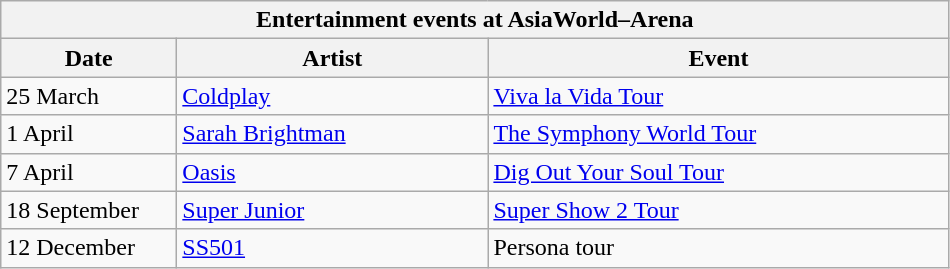<table class="wikitable">
<tr>
<th colspan="3">Entertainment events at AsiaWorld–Arena</th>
</tr>
<tr>
<th width=110>Date</th>
<th width=200>Artist</th>
<th width=300>Event</th>
</tr>
<tr>
<td>25 March</td>
<td><a href='#'>Coldplay</a></td>
<td><a href='#'>Viva la Vida Tour</a></td>
</tr>
<tr>
<td>1 April</td>
<td><a href='#'>Sarah Brightman</a></td>
<td><a href='#'>The Symphony World Tour</a></td>
</tr>
<tr>
<td>7 April</td>
<td><a href='#'>Oasis</a></td>
<td><a href='#'>Dig Out Your Soul Tour</a></td>
</tr>
<tr>
<td>18 September</td>
<td><a href='#'>Super Junior</a></td>
<td><a href='#'>Super Show 2 Tour</a></td>
</tr>
<tr>
<td>12 December</td>
<td><a href='#'>SS501</a></td>
<td>Persona tour</td>
</tr>
</table>
